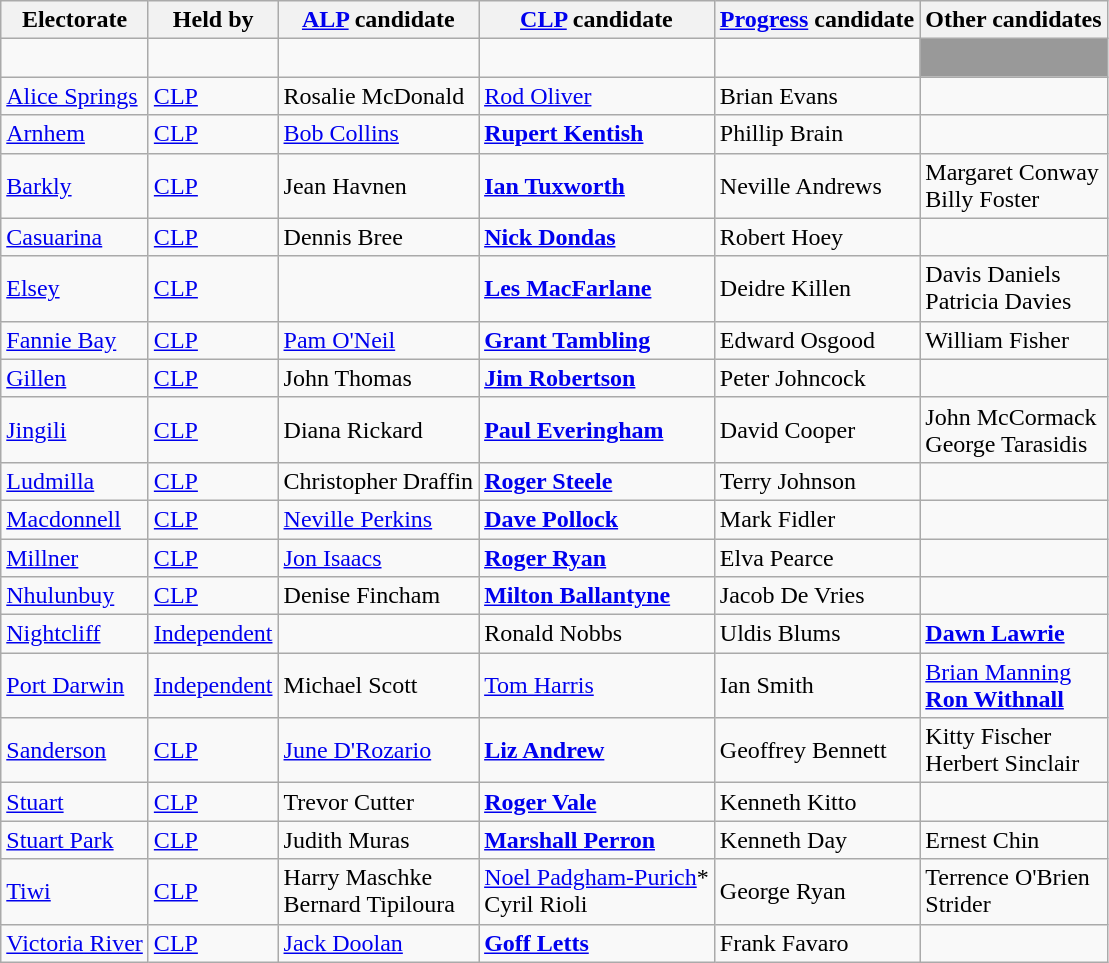<table class="wikitable">
<tr>
<th>Electorate</th>
<th>Held by</th>
<th><a href='#'>ALP</a> candidate</th>
<th><a href='#'>CLP</a> candidate</th>
<th><a href='#'>Progress</a> candidate</th>
<th>Other candidates</th>
</tr>
<tr>
<td></td>
<td></td>
<td></td>
<td></td>
<td></td>
<td style="background:#999;"> </td>
</tr>
<tr>
<td><a href='#'>Alice Springs</a></td>
<td><a href='#'>CLP</a></td>
<td>Rosalie McDonald</td>
<td><a href='#'>Rod Oliver</a></td>
<td>Brian Evans</td>
<td></td>
</tr>
<tr>
<td><a href='#'>Arnhem</a></td>
<td><a href='#'>CLP</a></td>
<td><a href='#'>Bob Collins</a></td>
<td><strong><a href='#'>Rupert Kentish</a></strong></td>
<td>Phillip Brain</td>
<td></td>
</tr>
<tr>
<td><a href='#'>Barkly</a></td>
<td><a href='#'>CLP</a></td>
<td>Jean Havnen</td>
<td><strong><a href='#'>Ian Tuxworth</a></strong></td>
<td>Neville Andrews</td>
<td>Margaret Conway<br>Billy Foster</td>
</tr>
<tr>
<td><a href='#'>Casuarina</a></td>
<td><a href='#'>CLP</a></td>
<td>Dennis Bree</td>
<td><strong><a href='#'>Nick Dondas</a></strong></td>
<td>Robert Hoey</td>
<td></td>
</tr>
<tr>
<td><a href='#'>Elsey</a></td>
<td><a href='#'>CLP</a></td>
<td></td>
<td><strong><a href='#'>Les MacFarlane</a></strong></td>
<td>Deidre Killen</td>
<td>Davis Daniels<br>Patricia Davies</td>
</tr>
<tr>
<td><a href='#'>Fannie Bay</a></td>
<td><a href='#'>CLP</a></td>
<td><a href='#'>Pam O'Neil</a></td>
<td><strong><a href='#'>Grant Tambling</a></strong></td>
<td>Edward Osgood</td>
<td>William Fisher</td>
</tr>
<tr>
<td><a href='#'>Gillen</a></td>
<td><a href='#'>CLP</a></td>
<td>John Thomas</td>
<td><strong><a href='#'>Jim Robertson</a></strong></td>
<td>Peter Johncock</td>
<td></td>
</tr>
<tr>
<td><a href='#'>Jingili</a></td>
<td><a href='#'>CLP</a></td>
<td>Diana Rickard</td>
<td><strong><a href='#'>Paul Everingham</a></strong></td>
<td>David Cooper</td>
<td>John McCormack<br>George Tarasidis</td>
</tr>
<tr>
<td><a href='#'>Ludmilla</a></td>
<td><a href='#'>CLP</a></td>
<td>Christopher Draffin</td>
<td><strong><a href='#'>Roger Steele</a></strong></td>
<td>Terry Johnson</td>
<td></td>
</tr>
<tr>
<td><a href='#'>Macdonnell</a></td>
<td><a href='#'>CLP</a></td>
<td><a href='#'>Neville Perkins</a></td>
<td><strong><a href='#'>Dave Pollock</a></strong></td>
<td>Mark Fidler</td>
<td></td>
</tr>
<tr>
<td><a href='#'>Millner</a></td>
<td><a href='#'>CLP</a></td>
<td><a href='#'>Jon Isaacs</a></td>
<td><strong><a href='#'>Roger Ryan</a></strong></td>
<td>Elva Pearce</td>
<td></td>
</tr>
<tr>
<td><a href='#'>Nhulunbuy</a></td>
<td><a href='#'>CLP</a></td>
<td>Denise Fincham</td>
<td><strong><a href='#'>Milton Ballantyne</a></strong></td>
<td>Jacob De Vries</td>
<td></td>
</tr>
<tr>
<td><a href='#'>Nightcliff</a></td>
<td><a href='#'>Independent</a></td>
<td></td>
<td>Ronald Nobbs</td>
<td>Uldis Blums</td>
<td><strong><a href='#'>Dawn Lawrie</a></strong></td>
</tr>
<tr>
<td><a href='#'>Port Darwin</a></td>
<td><a href='#'>Independent</a></td>
<td>Michael Scott</td>
<td><a href='#'>Tom Harris</a></td>
<td>Ian Smith</td>
<td><a href='#'>Brian Manning</a><br><strong><a href='#'>Ron Withnall</a></strong></td>
</tr>
<tr>
<td><a href='#'>Sanderson</a></td>
<td><a href='#'>CLP</a></td>
<td><a href='#'>June D'Rozario</a></td>
<td><strong><a href='#'>Liz Andrew</a></strong></td>
<td>Geoffrey Bennett</td>
<td>Kitty Fischer<br>Herbert Sinclair</td>
</tr>
<tr>
<td><a href='#'>Stuart</a></td>
<td><a href='#'>CLP</a></td>
<td>Trevor Cutter</td>
<td><strong><a href='#'>Roger Vale</a></strong></td>
<td>Kenneth Kitto</td>
<td></td>
</tr>
<tr>
<td><a href='#'>Stuart Park</a></td>
<td><a href='#'>CLP</a></td>
<td>Judith Muras</td>
<td><strong><a href='#'>Marshall Perron</a></strong></td>
<td>Kenneth Day</td>
<td>Ernest Chin</td>
</tr>
<tr>
<td><a href='#'>Tiwi</a></td>
<td><a href='#'>CLP</a></td>
<td>Harry Maschke<br>Bernard Tipiloura</td>
<td><a href='#'>Noel Padgham-Purich</a>*<br>Cyril Rioli</td>
<td>George Ryan</td>
<td>Terrence O'Brien<br>Strider</td>
</tr>
<tr>
<td><a href='#'>Victoria River</a></td>
<td><a href='#'>CLP</a></td>
<td><a href='#'>Jack Doolan</a></td>
<td><strong><a href='#'>Goff Letts</a></strong></td>
<td>Frank Favaro</td>
<td></td>
</tr>
</table>
